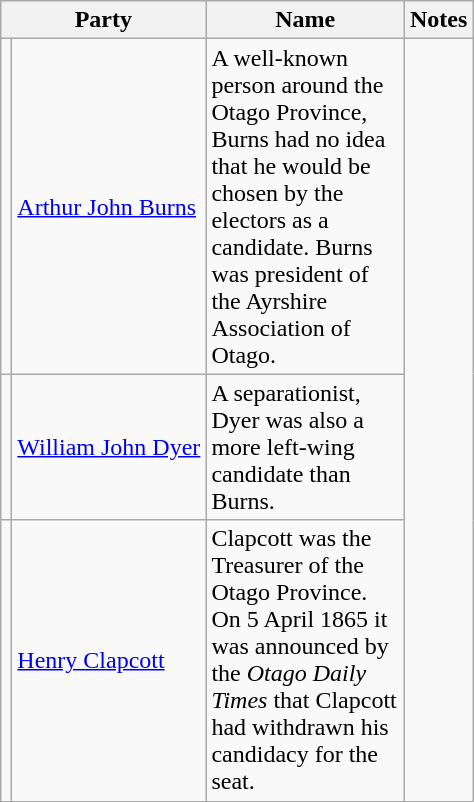<table class=wikitable>
<tr>
<th colspan=2>Party</th>
<th width=125>Name</th>
<th>Notes</th>
</tr>
<tr>
<td></td>
<td><a href='#'>Arthur John Burns</a></td>
<td>A well-known person around the Otago Province, Burns had no idea that he would be chosen by the electors as a candidate. Burns was president of the Ayrshire Association of Otago.</td>
</tr>
<tr>
<td></td>
<td><a href='#'>William John Dyer</a></td>
<td>A separationist, Dyer was also a more left-wing candidate than Burns.</td>
</tr>
<tr>
<td></td>
<td><a href='#'>Henry Clapcott</a></td>
<td>Clapcott was the Treasurer of the Otago Province. On 5 April 1865 it was announced by the <em>Otago Daily Times</em> that Clapcott had withdrawn his candidacy for the seat.</td>
</tr>
</table>
